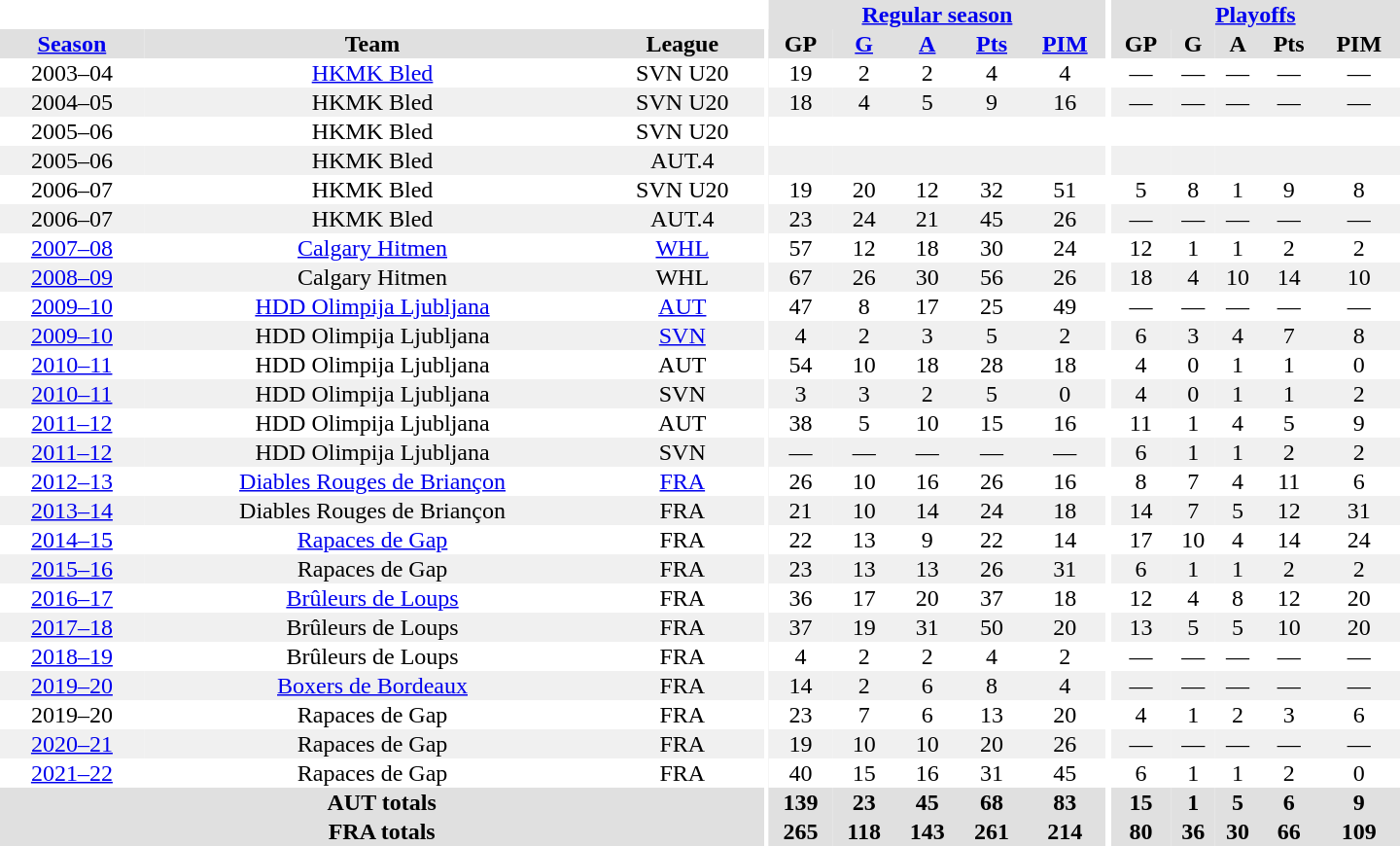<table border="0" cellpadding="1" cellspacing="0" style="text-align:center; width:60em">
<tr bgcolor="#e0e0e0">
<th colspan="3" bgcolor="#ffffff"></th>
<th rowspan="99" bgcolor="#ffffff"></th>
<th colspan="5"><a href='#'>Regular season</a></th>
<th rowspan="99" bgcolor="#ffffff"></th>
<th colspan="5"><a href='#'>Playoffs</a></th>
</tr>
<tr bgcolor="#e0e0e0">
<th><a href='#'>Season</a></th>
<th>Team</th>
<th>League</th>
<th>GP</th>
<th><a href='#'>G</a></th>
<th><a href='#'>A</a></th>
<th><a href='#'>Pts</a></th>
<th><a href='#'>PIM</a></th>
<th>GP</th>
<th>G</th>
<th>A</th>
<th>Pts</th>
<th>PIM</th>
</tr>
<tr>
<td>2003–04</td>
<td><a href='#'>HKMK Bled</a></td>
<td>SVN U20</td>
<td>19</td>
<td>2</td>
<td>2</td>
<td>4</td>
<td>4</td>
<td>—</td>
<td>—</td>
<td>—</td>
<td>—</td>
<td>—</td>
</tr>
<tr bgcolor="#f0f0f0">
<td>2004–05</td>
<td>HKMK Bled</td>
<td>SVN U20</td>
<td>18</td>
<td>4</td>
<td>5</td>
<td>9</td>
<td>16</td>
<td>—</td>
<td>—</td>
<td>—</td>
<td>—</td>
<td>—</td>
</tr>
<tr>
<td>2005–06</td>
<td>HKMK Bled</td>
<td>SVN U20</td>
<td></td>
<td></td>
<td></td>
<td></td>
<td></td>
<td></td>
<td></td>
<td></td>
<td></td>
<td></td>
</tr>
<tr bgcolor="#f0f0f0">
<td>2005–06</td>
<td>HKMK Bled</td>
<td>AUT.4</td>
<td></td>
<td></td>
<td></td>
<td></td>
<td></td>
<td></td>
<td></td>
<td></td>
<td></td>
<td></td>
</tr>
<tr>
<td>2006–07</td>
<td>HKMK Bled</td>
<td>SVN U20</td>
<td>19</td>
<td>20</td>
<td>12</td>
<td>32</td>
<td>51</td>
<td>5</td>
<td>8</td>
<td>1</td>
<td>9</td>
<td>8</td>
</tr>
<tr bgcolor="#f0f0f0">
<td>2006–07</td>
<td>HKMK Bled</td>
<td>AUT.4</td>
<td>23</td>
<td>24</td>
<td>21</td>
<td>45</td>
<td>26</td>
<td>—</td>
<td>—</td>
<td>—</td>
<td>—</td>
<td>—</td>
</tr>
<tr>
<td><a href='#'>2007–08</a></td>
<td><a href='#'>Calgary Hitmen</a></td>
<td><a href='#'>WHL</a></td>
<td>57</td>
<td>12</td>
<td>18</td>
<td>30</td>
<td>24</td>
<td>12</td>
<td>1</td>
<td>1</td>
<td>2</td>
<td>2</td>
</tr>
<tr bgcolor="#f0f0f0">
<td><a href='#'>2008–09</a></td>
<td>Calgary Hitmen</td>
<td>WHL</td>
<td>67</td>
<td>26</td>
<td>30</td>
<td>56</td>
<td>26</td>
<td>18</td>
<td>4</td>
<td>10</td>
<td>14</td>
<td>10</td>
</tr>
<tr>
<td><a href='#'>2009–10</a></td>
<td><a href='#'>HDD Olimpija Ljubljana</a></td>
<td><a href='#'>AUT</a></td>
<td>47</td>
<td>8</td>
<td>17</td>
<td>25</td>
<td>49</td>
<td>—</td>
<td>—</td>
<td>—</td>
<td>—</td>
<td>—</td>
</tr>
<tr bgcolor="#f0f0f0">
<td><a href='#'>2009–10</a></td>
<td>HDD Olimpija Ljubljana</td>
<td><a href='#'>SVN</a></td>
<td>4</td>
<td>2</td>
<td>3</td>
<td>5</td>
<td>2</td>
<td>6</td>
<td>3</td>
<td>4</td>
<td>7</td>
<td>8</td>
</tr>
<tr>
<td><a href='#'>2010–11</a></td>
<td>HDD Olimpija Ljubljana</td>
<td>AUT</td>
<td>54</td>
<td>10</td>
<td>18</td>
<td>28</td>
<td>18</td>
<td>4</td>
<td>0</td>
<td>1</td>
<td>1</td>
<td>0</td>
</tr>
<tr bgcolor="#f0f0f0">
<td><a href='#'>2010–11</a></td>
<td>HDD Olimpija Ljubljana</td>
<td>SVN</td>
<td>3</td>
<td>3</td>
<td>2</td>
<td>5</td>
<td>0</td>
<td>4</td>
<td>0</td>
<td>1</td>
<td>1</td>
<td>2</td>
</tr>
<tr>
<td><a href='#'>2011–12</a></td>
<td>HDD Olimpija Ljubljana</td>
<td>AUT</td>
<td>38</td>
<td>5</td>
<td>10</td>
<td>15</td>
<td>16</td>
<td>11</td>
<td>1</td>
<td>4</td>
<td>5</td>
<td>9</td>
</tr>
<tr bgcolor="#f0f0f0">
<td><a href='#'>2011–12</a></td>
<td>HDD Olimpija Ljubljana</td>
<td>SVN</td>
<td>—</td>
<td>—</td>
<td>—</td>
<td>—</td>
<td>—</td>
<td>6</td>
<td>1</td>
<td>1</td>
<td>2</td>
<td>2</td>
</tr>
<tr>
<td><a href='#'>2012–13</a></td>
<td><a href='#'>Diables Rouges de Briançon</a></td>
<td><a href='#'>FRA</a></td>
<td>26</td>
<td>10</td>
<td>16</td>
<td>26</td>
<td>16</td>
<td>8</td>
<td>7</td>
<td>4</td>
<td>11</td>
<td>6</td>
</tr>
<tr bgcolor="#f0f0f0">
<td><a href='#'>2013–14</a></td>
<td>Diables Rouges de Briançon</td>
<td>FRA</td>
<td>21</td>
<td>10</td>
<td>14</td>
<td>24</td>
<td>18</td>
<td>14</td>
<td>7</td>
<td>5</td>
<td>12</td>
<td>31</td>
</tr>
<tr>
<td><a href='#'>2014–15</a></td>
<td><a href='#'>Rapaces de Gap</a></td>
<td>FRA</td>
<td>22</td>
<td>13</td>
<td>9</td>
<td>22</td>
<td>14</td>
<td>17</td>
<td>10</td>
<td>4</td>
<td>14</td>
<td>24</td>
</tr>
<tr bgcolor="#f0f0f0">
<td><a href='#'>2015–16</a></td>
<td>Rapaces de Gap</td>
<td>FRA</td>
<td>23</td>
<td>13</td>
<td>13</td>
<td>26</td>
<td>31</td>
<td>6</td>
<td>1</td>
<td>1</td>
<td>2</td>
<td>2</td>
</tr>
<tr>
<td><a href='#'>2016–17</a></td>
<td><a href='#'>Brûleurs de Loups</a></td>
<td>FRA</td>
<td>36</td>
<td>17</td>
<td>20</td>
<td>37</td>
<td>18</td>
<td>12</td>
<td>4</td>
<td>8</td>
<td>12</td>
<td>20</td>
</tr>
<tr bgcolor="#f0f0f0">
<td><a href='#'>2017–18</a></td>
<td>Brûleurs de Loups</td>
<td>FRA</td>
<td>37</td>
<td>19</td>
<td>31</td>
<td>50</td>
<td>20</td>
<td>13</td>
<td>5</td>
<td>5</td>
<td>10</td>
<td>20</td>
</tr>
<tr>
<td><a href='#'>2018–19</a></td>
<td>Brûleurs de Loups</td>
<td>FRA</td>
<td>4</td>
<td>2</td>
<td>2</td>
<td>4</td>
<td>2</td>
<td>—</td>
<td>—</td>
<td>—</td>
<td>—</td>
<td>—</td>
</tr>
<tr bgcolor="#f0f0f0">
<td><a href='#'>2019–20</a></td>
<td><a href='#'>Boxers de Bordeaux</a></td>
<td>FRA</td>
<td>14</td>
<td>2</td>
<td>6</td>
<td>8</td>
<td>4</td>
<td>—</td>
<td>—</td>
<td>—</td>
<td>—</td>
<td>—</td>
</tr>
<tr>
<td>2019–20</td>
<td>Rapaces de Gap</td>
<td>FRA</td>
<td>23</td>
<td>7</td>
<td>6</td>
<td>13</td>
<td>20</td>
<td>4</td>
<td>1</td>
<td>2</td>
<td>3</td>
<td>6</td>
</tr>
<tr bgcolor="#f0f0f0">
<td><a href='#'>2020–21</a></td>
<td>Rapaces de Gap</td>
<td>FRA</td>
<td>19</td>
<td>10</td>
<td>10</td>
<td>20</td>
<td>26</td>
<td>—</td>
<td>—</td>
<td>—</td>
<td>—</td>
<td>—</td>
</tr>
<tr>
<td><a href='#'>2021–22</a></td>
<td>Rapaces de Gap</td>
<td>FRA</td>
<td>40</td>
<td>15</td>
<td>16</td>
<td>31</td>
<td>45</td>
<td>6</td>
<td>1</td>
<td>1</td>
<td>2</td>
<td>0</td>
</tr>
<tr bgcolor="#e0e0e0">
<th colspan="3">AUT totals</th>
<th>139</th>
<th>23</th>
<th>45</th>
<th>68</th>
<th>83</th>
<th>15</th>
<th>1</th>
<th>5</th>
<th>6</th>
<th>9</th>
</tr>
<tr bgcolor="#e0e0e0">
<th colspan="3">FRA totals</th>
<th>265</th>
<th>118</th>
<th>143</th>
<th>261</th>
<th>214</th>
<th>80</th>
<th>36</th>
<th>30</th>
<th>66</th>
<th>109</th>
</tr>
</table>
